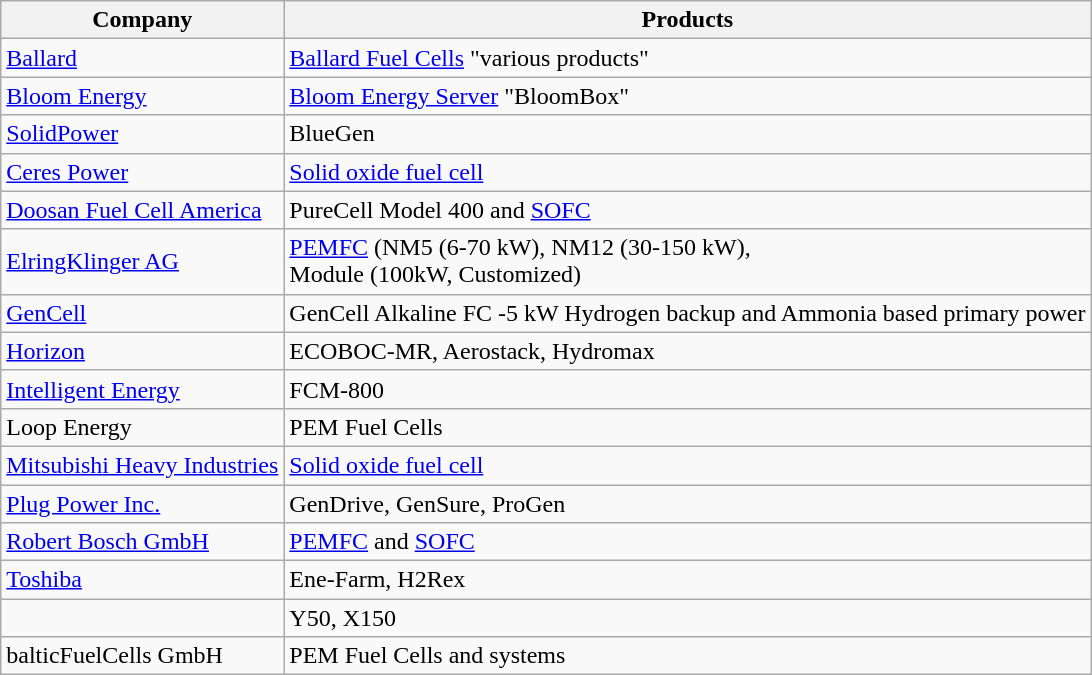<table class="wikitable">
<tr>
<th>Company</th>
<th>Products</th>
</tr>
<tr>
<td><a href='#'>Ballard</a></td>
<td><a href='#'>Ballard Fuel Cells</a> "various products"</td>
</tr>
<tr>
<td><a href='#'>Bloom Energy</a></td>
<td><a href='#'>Bloom Energy Server</a> "BloomBox"</td>
</tr>
<tr>
<td><a href='#'>SolidPower</a></td>
<td>BlueGen</td>
</tr>
<tr>
<td><a href='#'>Ceres Power</a></td>
<td><a href='#'>Solid oxide fuel cell</a></td>
</tr>
<tr>
<td><a href='#'>Doosan Fuel Cell America</a></td>
<td>PureCell Model 400 and <a href='#'>SOFC</a></td>
</tr>
<tr>
<td><a href='#'>ElringKlinger AG</a></td>
<td><a href='#'>PEMFC</a> (NM5 (6-70 kW), NM12 (30-150 kW),<br>Module (100kW, Customized)</td>
</tr>
<tr>
<td><a href='#'>GenCell</a></td>
<td>GenCell Alkaline FC -5 kW Hydrogen backup and Ammonia based primary power</td>
</tr>
<tr>
<td><a href='#'>Horizon</a></td>
<td>ECOBOC-MR, Aerostack, Hydromax</td>
</tr>
<tr>
<td><a href='#'>Intelligent Energy</a></td>
<td>FCM-800</td>
</tr>
<tr>
<td>Loop Energy</td>
<td>PEM Fuel Cells</td>
</tr>
<tr>
<td><a href='#'>Mitsubishi Heavy Industries</a></td>
<td><a href='#'>Solid oxide fuel cell</a></td>
</tr>
<tr>
<td><a href='#'>Plug Power Inc.</a></td>
<td>GenDrive, GenSure, ProGen</td>
</tr>
<tr>
<td><a href='#'>Robert Bosch GmbH</a></td>
<td><a href='#'>PEMFC</a> and <a href='#'>SOFC</a></td>
</tr>
<tr>
<td><a href='#'>Toshiba</a></td>
<td>Ene-Farm, H2Rex</td>
</tr>
<tr>
<td></td>
<td>Y50, X150</td>
</tr>
<tr>
<td>balticFuelCells GmbH</td>
<td>PEM Fuel Cells and systems</td>
</tr>
</table>
